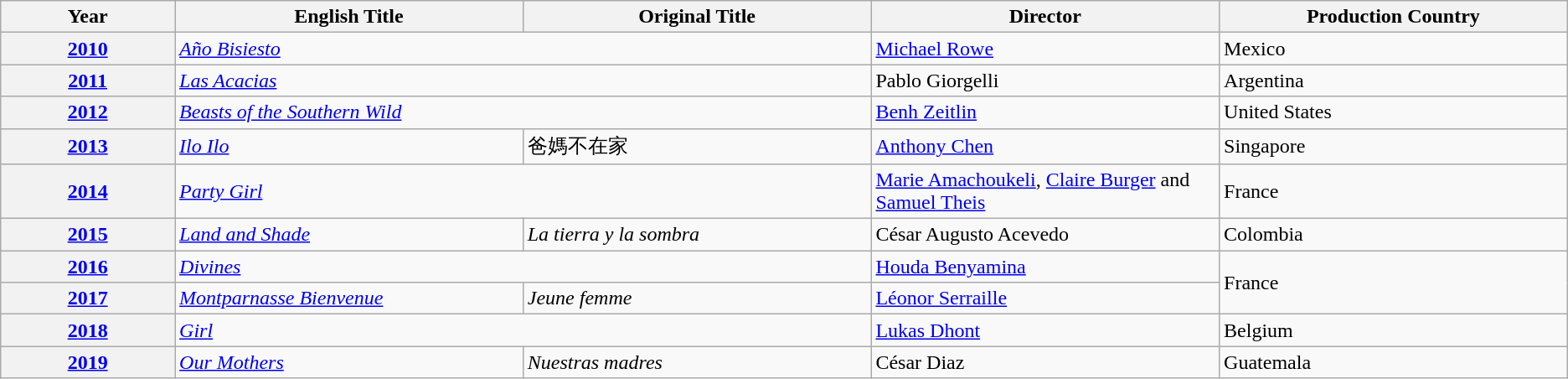<table class="wikitable unsortable">
<tr>
<th scope="col" style="width:5%;">Year</th>
<th scope="col" style="width:10%;">English Title</th>
<th scope="col" style="width:10%;">Original Title</th>
<th scope="col" style="width:10%;">Director</th>
<th scope="col" style="width:10%;"class="unsortable">Production Country</th>
</tr>
<tr>
<th><a href='#'>2010</a></th>
<td colspan="2"><em><a href='#'>Año Bisiesto</a></em></td>
<td data-sort-value="Rowe"><a href='#'>Michael Rowe</a></td>
<td>Mexico</td>
</tr>
<tr>
<th><a href='#'>2011</a></th>
<td colspan="2" data-sort-value="Acacias"><em><a href='#'>Las Acacias</a></em></td>
<td data-sort-value="Giorgelli">Pablo Giorgelli</td>
<td>Argentina</td>
</tr>
<tr>
<th><a href='#'>2012</a></th>
<td colspan="2"><em><a href='#'>Beasts of the Southern Wild</a></em></td>
<td data-sort-value="Zeitlin"><a href='#'>Benh Zeitlin</a></td>
<td>United States</td>
</tr>
<tr>
<th><a href='#'>2013</a></th>
<td><em><a href='#'>Ilo Ilo</a></em></td>
<td>爸媽不在家</td>
<td data-sort-value="Chen"><a href='#'>Anthony Chen</a></td>
<td>Singapore</td>
</tr>
<tr>
<th><a href='#'>2014</a></th>
<td colspan="2"><em><a href='#'>Party Girl</a></em></td>
<td data-sort-value="Amachoukeli"><a href='#'>Marie Amachoukeli</a>, <a href='#'>Claire Burger</a> and <a href='#'>Samuel Theis</a></td>
<td>France</td>
</tr>
<tr>
<th><a href='#'>2015</a></th>
<td><em><a href='#'>Land and Shade</a></em></td>
<td data-sort-value="tierra y"><em>La tierra y la sombra</em></td>
<td data-sort-value="Acevedo">César Augusto Acevedo</td>
<td>Colombia</td>
</tr>
<tr>
<th><a href='#'>2016</a></th>
<td colspan="2"><em><a href='#'>Divines</a></em></td>
<td data-sort-value="Benyamina"><a href='#'>Houda Benyamina</a></td>
<td rowspan="2">France</td>
</tr>
<tr>
<th><a href='#'>2017</a></th>
<td><em><a href='#'>Montparnasse Bienvenue</a></em></td>
<td><em>Jeune femme</em></td>
<td data-sort-value="Sérraille"><a href='#'>Léonor Serraille</a></td>
</tr>
<tr>
<th><a href='#'>2018</a></th>
<td colspan="2"><em><a href='#'>Girl</a></em></td>
<td data-sort-value="Dhont"><a href='#'>Lukas Dhont</a></td>
<td>Belgium</td>
</tr>
<tr>
<th><a href='#'>2019</a></th>
<td><em><a href='#'>Our Mothers</a></em></td>
<td><em>Nuestras madres</em></td>
<td data-sort-value="Diaz">César Diaz</td>
<td>Guatemala</td>
</tr>
</table>
